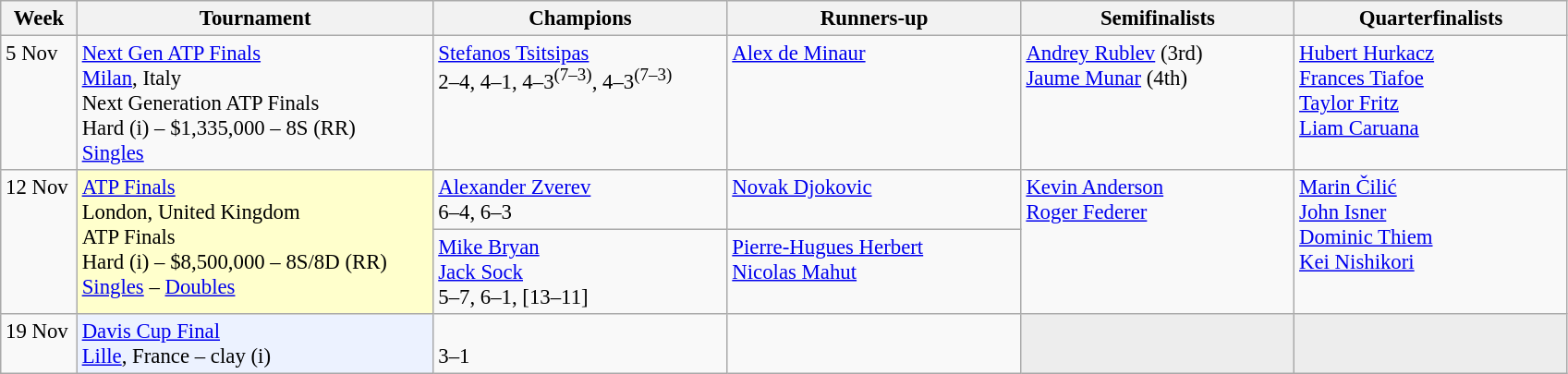<table class=wikitable style=font-size:95%>
<tr>
<th style="width:48px;">Week</th>
<th style="width:250px;">Tournament</th>
<th style="width:205px;">Champions</th>
<th style="width:205px;">Runners-up</th>
<th style="width:190px;">Semifinalists</th>
<th style="width:190px;">Quarterfinalists</th>
</tr>
<tr valign=top>
<td rowspan=1>5 Nov</td>
<td><a href='#'>Next Gen ATP Finals</a><br> <a href='#'>Milan</a>, Italy<br>Next Generation ATP Finals <br>Hard (i) – $1,335,000 – 8S (RR) <br><a href='#'>Singles</a></td>
<td> <a href='#'>Stefanos Tsitsipas</a><br>2–4, 4–1, 4–3<sup>(7–3)</sup>, 4–3<sup>(7–3)</sup></td>
<td> <a href='#'>Alex de Minaur</a></td>
<td rowspan=1> <a href='#'>Andrey Rublev</a> (3rd)<br>  <a href='#'>Jaume Munar</a> (4th)</td>
<td> <a href='#'>Hubert Hurkacz</a> <br>  <a href='#'>Frances Tiafoe</a>  <br>  <a href='#'>Taylor Fritz</a> <br>  <a href='#'>Liam Caruana</a></td>
</tr>
<tr valign=top>
<td rowspan=2>12 Nov</td>
<td bgcolor=#ffffcc rowspan="2"><a href='#'>ATP Finals</a><br> London, United Kingdom<br>ATP Finals<br>Hard (i) – $8,500,000 – 8S/8D (RR)<br><a href='#'>Singles</a> – <a href='#'>Doubles</a></td>
<td> <a href='#'>Alexander Zverev</a><br>6–4, 6–3</td>
<td> <a href='#'>Novak Djokovic</a></td>
<td rowspan="2"> <a href='#'>Kevin Anderson</a> <br>  <a href='#'>Roger Federer</a></td>
<td rowspan="2"> <a href='#'>Marin Čilić</a> <br>  <a href='#'>John Isner</a> <br>  <a href='#'>Dominic Thiem</a> <br>  <a href='#'>Kei Nishikori</a></td>
</tr>
<tr valign=top>
<td> <a href='#'>Mike Bryan</a><br>  <a href='#'>Jack Sock</a><br>5–7, 6–1, [13–11]</td>
<td> <a href='#'>Pierre-Hugues Herbert</a><br>  <a href='#'>Nicolas Mahut</a></td>
</tr>
<tr valign=top>
<td>19 Nov</td>
<td bgcolor=#ECF2FF><a href='#'>Davis Cup Final</a><br><a href='#'>Lille</a>, France – clay (i)</td>
<td><br>3–1</td>
<td></td>
<td style="background:#ededed;"></td>
<td style="background:#ededed;"></td>
</tr>
</table>
